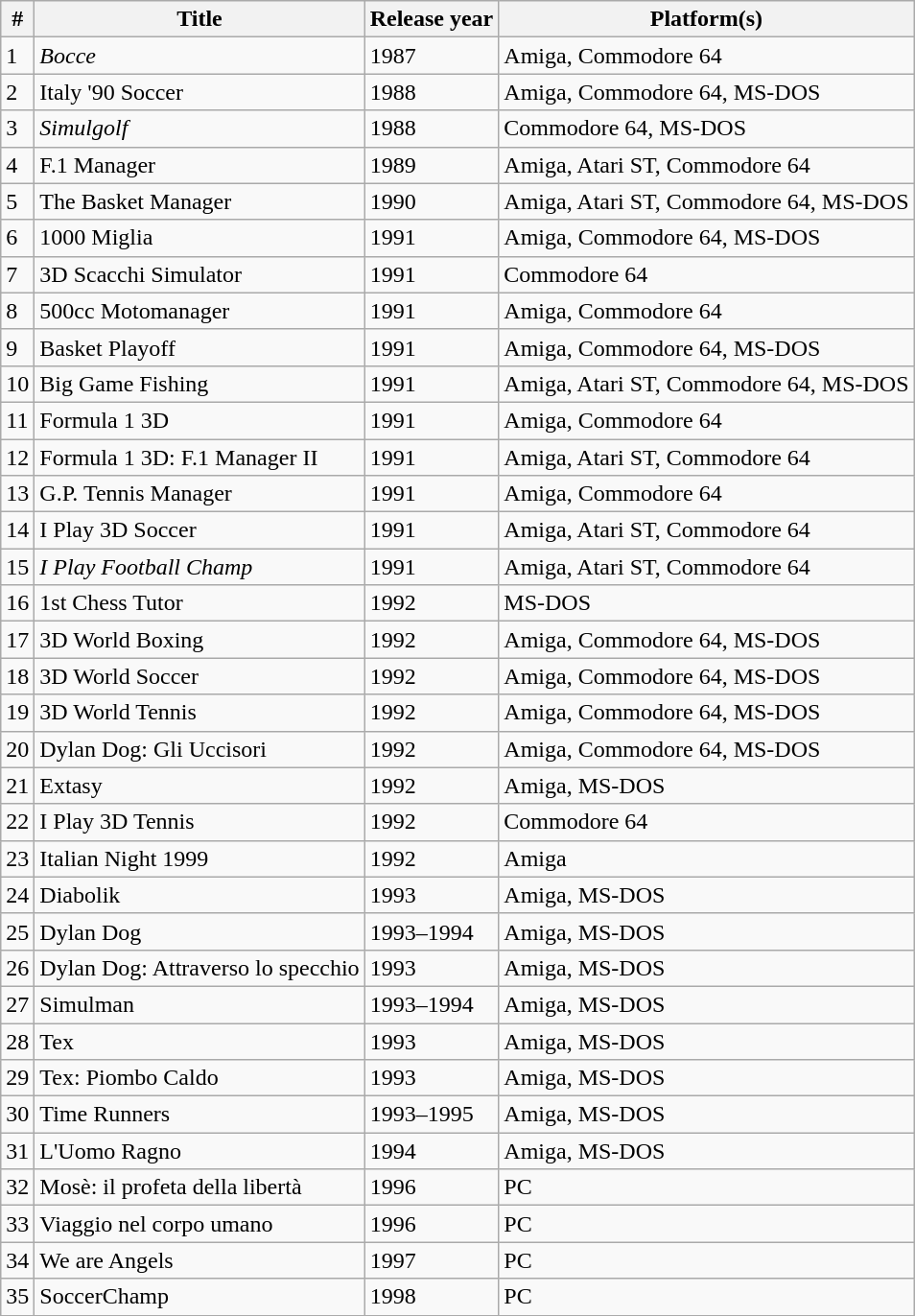<table class="wikitable sortable" border="1">
<tr>
<th scope="col">#</th>
<th scope="col">Title</th>
<th scope="col">Release year</th>
<th scope="col">Platform(s)</th>
</tr>
<tr>
<td>1</td>
<td><em>Bocce</em></td>
<td>1987</td>
<td>Amiga, Commodore 64</td>
</tr>
<tr>
<td>2</td>
<td>Italy '90 Soccer</td>
<td>1988</td>
<td>Amiga, Commodore 64, MS-DOS</td>
</tr>
<tr>
<td>3</td>
<td><em>Simulgolf</em></td>
<td>1988</td>
<td>Commodore 64, MS-DOS</td>
</tr>
<tr>
<td>4</td>
<td>F.1 Manager</td>
<td>1989</td>
<td>Amiga, Atari ST, Commodore 64</td>
</tr>
<tr>
<td>5</td>
<td>The Basket Manager</td>
<td>1990</td>
<td>Amiga, Atari ST, Commodore 64, MS-DOS</td>
</tr>
<tr>
<td>6</td>
<td>1000 Miglia</td>
<td>1991</td>
<td>Amiga, Commodore 64, MS-DOS</td>
</tr>
<tr>
<td>7</td>
<td>3D Scacchi Simulator</td>
<td>1991</td>
<td>Commodore 64</td>
</tr>
<tr>
<td>8</td>
<td>500cc Motomanager</td>
<td>1991</td>
<td>Amiga, Commodore 64</td>
</tr>
<tr>
<td>9</td>
<td>Basket Playoff</td>
<td>1991</td>
<td>Amiga, Commodore 64, MS-DOS</td>
</tr>
<tr>
<td>10</td>
<td>Big Game Fishing</td>
<td>1991</td>
<td>Amiga, Atari ST, Commodore 64, MS-DOS</td>
</tr>
<tr>
<td>11</td>
<td>Formula 1 3D</td>
<td>1991</td>
<td>Amiga, Commodore 64</td>
</tr>
<tr>
<td>12</td>
<td>Formula 1 3D: F.1 Manager II</td>
<td>1991</td>
<td>Amiga, Atari ST, Commodore 64</td>
</tr>
<tr>
<td>13</td>
<td>G.P. Tennis Manager</td>
<td>1991</td>
<td>Amiga, Commodore 64</td>
</tr>
<tr>
<td>14</td>
<td>I Play 3D Soccer</td>
<td>1991</td>
<td>Amiga, Atari ST, Commodore 64</td>
</tr>
<tr>
<td>15</td>
<td><em>I Play Football Champ</em></td>
<td>1991</td>
<td>Amiga, Atari ST, Commodore 64</td>
</tr>
<tr>
<td>16</td>
<td>1st Chess Tutor</td>
<td>1992</td>
<td>MS-DOS</td>
</tr>
<tr>
<td>17</td>
<td>3D World Boxing</td>
<td>1992</td>
<td>Amiga, Commodore 64, MS-DOS</td>
</tr>
<tr>
<td>18</td>
<td>3D World Soccer</td>
<td>1992</td>
<td>Amiga, Commodore 64, MS-DOS</td>
</tr>
<tr>
<td>19</td>
<td>3D World Tennis</td>
<td>1992</td>
<td>Amiga, Commodore 64, MS-DOS</td>
</tr>
<tr>
<td>20</td>
<td>Dylan Dog: Gli Uccisori</td>
<td>1992</td>
<td>Amiga, Commodore 64, MS-DOS</td>
</tr>
<tr>
<td>21</td>
<td>Extasy</td>
<td>1992</td>
<td>Amiga, MS-DOS</td>
</tr>
<tr>
<td>22</td>
<td>I Play 3D Tennis</td>
<td>1992</td>
<td>Commodore 64</td>
</tr>
<tr>
<td>23</td>
<td>Italian Night 1999</td>
<td>1992</td>
<td>Amiga</td>
</tr>
<tr>
<td>24</td>
<td>Diabolik</td>
<td>1993</td>
<td>Amiga, MS-DOS</td>
</tr>
<tr>
<td>25</td>
<td>Dylan Dog</td>
<td>1993–1994</td>
<td>Amiga, MS-DOS</td>
</tr>
<tr>
<td>26</td>
<td>Dylan Dog: Attraverso lo specchio</td>
<td>1993</td>
<td>Amiga, MS-DOS</td>
</tr>
<tr>
<td>27</td>
<td>Simulman</td>
<td>1993–1994</td>
<td>Amiga, MS-DOS</td>
</tr>
<tr>
<td>28</td>
<td>Tex</td>
<td>1993</td>
<td>Amiga, MS-DOS</td>
</tr>
<tr>
<td>29</td>
<td>Tex: Piombo Caldo</td>
<td>1993</td>
<td>Amiga, MS-DOS</td>
</tr>
<tr>
<td>30</td>
<td>Time Runners</td>
<td>1993–1995</td>
<td>Amiga, MS-DOS</td>
</tr>
<tr>
<td>31</td>
<td>L'Uomo Ragno</td>
<td>1994</td>
<td>Amiga, MS-DOS</td>
</tr>
<tr>
<td>32</td>
<td>Mosè: il profeta della libertà</td>
<td>1996</td>
<td>PC</td>
</tr>
<tr>
<td>33</td>
<td>Viaggio nel corpo umano</td>
<td>1996</td>
<td>PC</td>
</tr>
<tr>
<td>34</td>
<td>We are Angels</td>
<td>1997</td>
<td>PC</td>
</tr>
<tr>
<td>35</td>
<td>SoccerChamp</td>
<td>1998</td>
<td>PC</td>
</tr>
<tr>
</tr>
</table>
